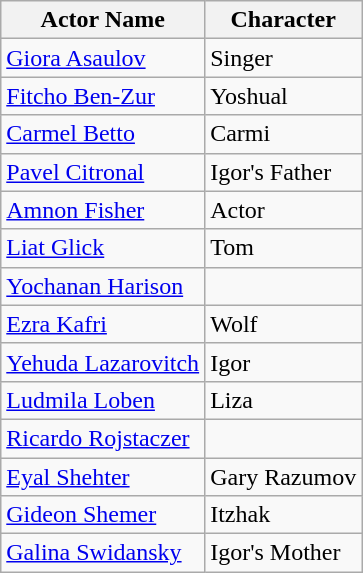<table class="wikitable">
<tr>
<th>Actor Name</th>
<th>Character</th>
</tr>
<tr>
<td><a href='#'>Giora Asaulov</a></td>
<td>Singer</td>
</tr>
<tr>
<td><a href='#'>Fitcho Ben-Zur</a></td>
<td>Yoshual</td>
</tr>
<tr>
<td><a href='#'>Carmel Betto</a></td>
<td>Carmi</td>
</tr>
<tr>
<td><a href='#'>Pavel Citronal</a></td>
<td>Igor's Father</td>
</tr>
<tr>
<td><a href='#'>Amnon Fisher</a></td>
<td>Actor</td>
</tr>
<tr>
<td><a href='#'>Liat Glick</a></td>
<td>Tom</td>
</tr>
<tr>
<td><a href='#'>Yochanan Harison</a></td>
<td></td>
</tr>
<tr>
<td><a href='#'>Ezra Kafri</a></td>
<td>Wolf</td>
</tr>
<tr>
<td><a href='#'>Yehuda Lazarovitch</a></td>
<td>Igor</td>
</tr>
<tr>
<td><a href='#'>Ludmila Loben</a></td>
<td>Liza</td>
</tr>
<tr>
<td><a href='#'>Ricardo Rojstaczer</a></td>
<td></td>
</tr>
<tr>
<td><a href='#'>Eyal Shehter</a></td>
<td>Gary Razumov</td>
</tr>
<tr>
<td><a href='#'>Gideon Shemer</a></td>
<td>Itzhak</td>
</tr>
<tr>
<td><a href='#'>Galina Swidansky</a></td>
<td>Igor's Mother</td>
</tr>
</table>
